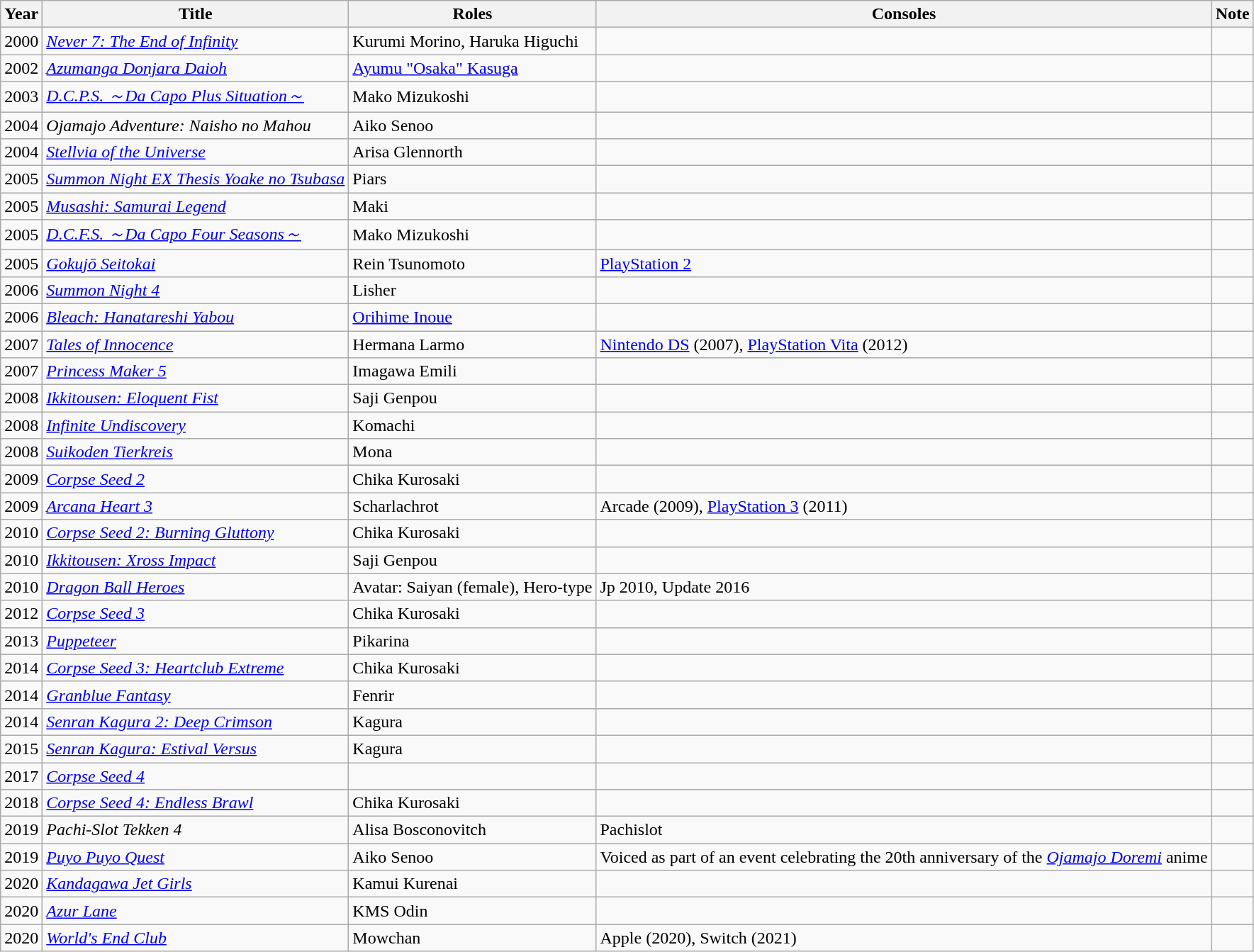<table class="wikitable sortable">
<tr>
<th>Year</th>
<th>Title</th>
<th>Roles</th>
<th>Consoles</th>
<th>Note</th>
</tr>
<tr>
<td>2000</td>
<td><em><a href='#'>Never 7: The End of Infinity</a></em></td>
<td>Kurumi Morino, Haruka Higuchi</td>
<td></td>
<td></td>
</tr>
<tr>
<td>2002</td>
<td><em><a href='#'>Azumanga Donjara Daioh</a></em></td>
<td><a href='#'>Ayumu "Osaka" Kasuga</a></td>
<td></td>
<td></td>
</tr>
<tr>
<td>2003</td>
<td><em><a href='#'>D.C.P.S. ～Da Capo Plus Situation～</a></em></td>
<td>Mako Mizukoshi</td>
<td></td>
<td></td>
</tr>
<tr>
<td>2004</td>
<td><em>Ojamajo Adventure: Naisho no Mahou</em></td>
<td>Aiko Senoo</td>
<td></td>
<td></td>
</tr>
<tr>
<td>2004</td>
<td><em><a href='#'>Stellvia of the Universe</a></em></td>
<td>Arisa Glennorth</td>
<td></td>
<td></td>
</tr>
<tr>
<td>2005</td>
<td><em><a href='#'>Summon Night EX Thesis Yoake no Tsubasa</a></em></td>
<td>Piars</td>
<td></td>
<td></td>
</tr>
<tr>
<td>2005</td>
<td><em><a href='#'>Musashi: Samurai Legend</a></em></td>
<td>Maki</td>
<td></td>
<td></td>
</tr>
<tr>
<td>2005</td>
<td><em><a href='#'>D.C.F.S. ～Da Capo Four Seasons～</a></em></td>
<td>Mako Mizukoshi</td>
<td></td>
<td></td>
</tr>
<tr>
<td>2005</td>
<td><em><a href='#'>Gokujō Seitokai</a></em></td>
<td>Rein Tsunomoto</td>
<td><a href='#'>PlayStation 2</a></td>
<td></td>
</tr>
<tr>
<td>2006</td>
<td><em><a href='#'>Summon Night 4</a></em></td>
<td>Lisher</td>
<td></td>
<td></td>
</tr>
<tr>
<td>2006</td>
<td><em><a href='#'>Bleach: Hanatareshi Yabou</a></em></td>
<td><a href='#'>Orihime Inoue</a></td>
<td></td>
<td></td>
</tr>
<tr>
<td>2007</td>
<td><em><a href='#'>Tales of Innocence</a></em></td>
<td>Hermana Larmo</td>
<td><a href='#'>Nintendo DS</a> (2007), <a href='#'>PlayStation Vita</a> (2012)</td>
<td></td>
</tr>
<tr>
<td>2007</td>
<td><em><a href='#'>Princess Maker 5</a></em></td>
<td>Imagawa Emili</td>
<td></td>
<td></td>
</tr>
<tr>
<td>2008</td>
<td><em><a href='#'>Ikkitousen: Eloquent Fist</a></em></td>
<td>Saji Genpou</td>
<td></td>
<td></td>
</tr>
<tr>
<td>2008</td>
<td><em><a href='#'>Infinite Undiscovery</a></em></td>
<td>Komachi</td>
<td></td>
<td></td>
</tr>
<tr>
<td>2008</td>
<td><em><a href='#'>Suikoden Tierkreis</a></em></td>
<td>Mona</td>
<td></td>
<td></td>
</tr>
<tr>
<td>2009</td>
<td><em><a href='#'>Corpse Seed 2</a></em></td>
<td>Chika Kurosaki</td>
<td></td>
<td></td>
</tr>
<tr>
<td>2009</td>
<td><em><a href='#'>Arcana Heart 3</a></em></td>
<td>Scharlachrot</td>
<td>Arcade (2009), <a href='#'>PlayStation 3</a> (2011)</td>
<td></td>
</tr>
<tr>
<td>2010</td>
<td><em><a href='#'>Corpse Seed 2: Burning Gluttony</a></em></td>
<td>Chika Kurosaki</td>
<td></td>
<td></td>
</tr>
<tr>
<td>2010</td>
<td><em><a href='#'>Ikkitousen: Xross Impact</a></em></td>
<td>Saji Genpou</td>
<td></td>
<td></td>
</tr>
<tr>
<td>2010</td>
<td><em><a href='#'>Dragon Ball Heroes</a></em></td>
<td>Avatar: Saiyan (female), Hero-type</td>
<td>Jp 2010, Update 2016</td>
<td></td>
</tr>
<tr>
<td>2012</td>
<td><em><a href='#'>Corpse Seed 3</a></em></td>
<td>Chika Kurosaki</td>
<td></td>
<td></td>
</tr>
<tr>
<td>2013</td>
<td><em><a href='#'>Puppeteer</a></em></td>
<td>Pikarina</td>
<td></td>
<td></td>
</tr>
<tr>
<td>2014</td>
<td><em><a href='#'>Corpse Seed 3: Heartclub Extreme</a></em></td>
<td>Chika Kurosaki</td>
<td></td>
<td></td>
</tr>
<tr>
<td>2014</td>
<td><em><a href='#'>Granblue Fantasy</a></em></td>
<td>Fenrir</td>
<td></td>
<td></td>
</tr>
<tr>
<td>2014</td>
<td><em><a href='#'>Senran Kagura 2: Deep Crimson</a></em></td>
<td>Kagura</td>
<td></td>
<td></td>
</tr>
<tr>
<td>2015</td>
<td><em><a href='#'>Senran Kagura: Estival Versus</a></em></td>
<td>Kagura</td>
<td></td>
<td></td>
</tr>
<tr>
<td>2017</td>
<td><em><a href='#'>Corpse Seed 4</a></em></td>
<td></td>
<td></td>
<td></td>
</tr>
<tr>
<td>2018</td>
<td><em><a href='#'>Corpse Seed 4: Endless Brawl</a></em></td>
<td>Chika Kurosaki</td>
<td></td>
<td></td>
</tr>
<tr>
<td>2019</td>
<td><em>Pachi-Slot Tekken 4</em></td>
<td>Alisa Bosconovitch</td>
<td>Pachislot</td>
<td></td>
</tr>
<tr>
<td>2019</td>
<td><em><a href='#'>Puyo Puyo Quest</a></em></td>
<td>Aiko Senoo</td>
<td>Voiced as part of an event celebrating the 20th anniversary of the <em><a href='#'>Ojamajo Doremi</a></em> anime</td>
<td></td>
</tr>
<tr>
<td>2020</td>
<td><em><a href='#'>Kandagawa Jet Girls</a></em></td>
<td>Kamui Kurenai</td>
<td></td>
<td></td>
</tr>
<tr>
<td>2020</td>
<td><em><a href='#'>Azur Lane</a></em></td>
<td>KMS Odin</td>
<td></td>
<td></td>
</tr>
<tr>
<td>2020</td>
<td><em><a href='#'>World's End Club</a></em></td>
<td>Mowchan</td>
<td>Apple (2020), Switch (2021)</td>
<td></td>
</tr>
</table>
